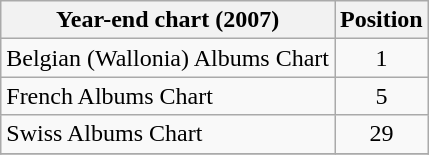<table class="wikitable sortable">
<tr>
<th>Year-end chart (2007)</th>
<th>Position</th>
</tr>
<tr>
<td>Belgian (Wallonia) Albums Chart</td>
<td align="center">1</td>
</tr>
<tr>
<td>French Albums Chart</td>
<td align="center">5</td>
</tr>
<tr>
<td>Swiss Albums Chart</td>
<td align="center">29</td>
</tr>
<tr>
</tr>
</table>
